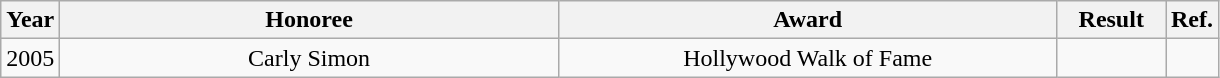<table class="wikitable">
<tr>
<th style="width:25px;">Year</th>
<th style="width:325px;">Honoree</th>
<th style="width:325px;">Award</th>
<th width="65">Result</th>
<th width="20">Ref.</th>
</tr>
<tr>
<td>2005</td>
<td align="center">Carly Simon</td>
<td align="center">Hollywood Walk of Fame</td>
<td></td>
<td align="center"></td>
</tr>
</table>
